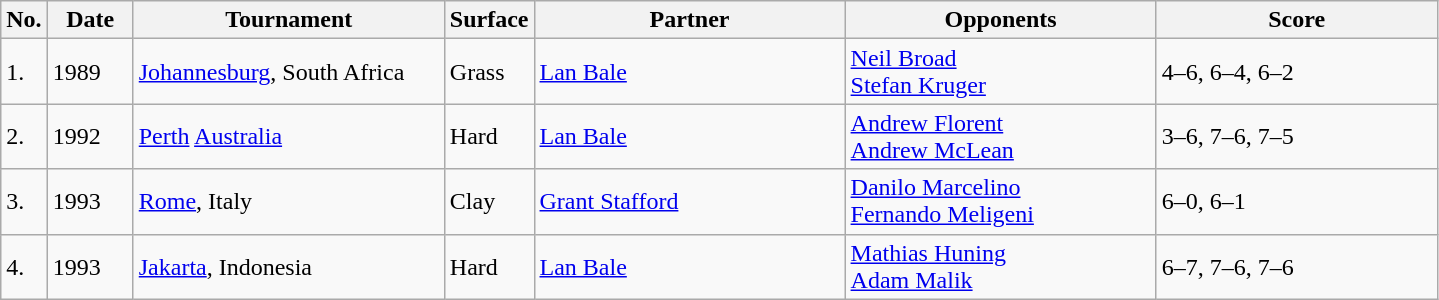<table class="sortable wikitable">
<tr>
<th style="width:20px" class="unsortable">No.</th>
<th style="width:50px">Date</th>
<th style="width:200px">Tournament</th>
<th style="width:50px">Surface</th>
<th style="width:200px">Partner</th>
<th style="width:200px">Opponents</th>
<th style="width:180px" class="unsortable">Score</th>
</tr>
<tr>
<td>1.</td>
<td>1989</td>
<td><a href='#'>Johannesburg</a>, South Africa</td>
<td>Grass</td>
<td> <a href='#'>Lan Bale</a></td>
<td> <a href='#'>Neil Broad</a><br> <a href='#'>Stefan Kruger</a></td>
<td>4–6, 6–4, 6–2</td>
</tr>
<tr>
<td>2.</td>
<td>1992</td>
<td><a href='#'>Perth</a> <a href='#'>Australia</a></td>
<td>Hard</td>
<td> <a href='#'>Lan Bale</a></td>
<td> <a href='#'>Andrew Florent</a><br> <a href='#'>Andrew McLean</a></td>
<td>3–6, 7–6, 7–5</td>
</tr>
<tr>
<td>3.</td>
<td>1993</td>
<td><a href='#'>Rome</a>, Italy</td>
<td>Clay</td>
<td> <a href='#'>Grant Stafford</a></td>
<td> <a href='#'>Danilo Marcelino</a><br> <a href='#'>Fernando Meligeni</a></td>
<td>6–0, 6–1</td>
</tr>
<tr>
<td>4.</td>
<td>1993</td>
<td><a href='#'>Jakarta</a>, Indonesia</td>
<td>Hard</td>
<td> <a href='#'>Lan Bale</a></td>
<td> <a href='#'>Mathias Huning</a><br> <a href='#'>Adam Malik</a></td>
<td>6–7, 7–6, 7–6</td>
</tr>
</table>
